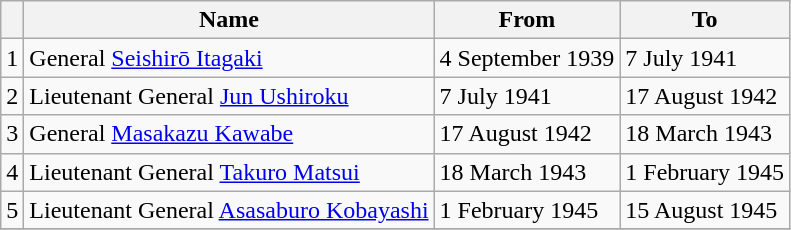<table class=wikitable>
<tr>
<th></th>
<th>Name</th>
<th>From</th>
<th>To</th>
</tr>
<tr>
<td>1</td>
<td>General <a href='#'>Seishirō Itagaki</a></td>
<td>4 September 1939</td>
<td>7 July 1941</td>
</tr>
<tr>
<td>2</td>
<td>Lieutenant General <a href='#'>Jun Ushiroku</a></td>
<td>7 July 1941</td>
<td>17 August 1942</td>
</tr>
<tr>
<td>3</td>
<td>General <a href='#'>Masakazu Kawabe</a></td>
<td>17 August 1942</td>
<td>18 March 1943</td>
</tr>
<tr>
<td>4</td>
<td>Lieutenant General <a href='#'>Takuro Matsui</a></td>
<td>18 March 1943</td>
<td>1 February 1945</td>
</tr>
<tr>
<td>5</td>
<td>Lieutenant General <a href='#'>Asasaburo Kobayashi</a></td>
<td>1 February 1945</td>
<td>15 August 1945</td>
</tr>
<tr>
</tr>
</table>
